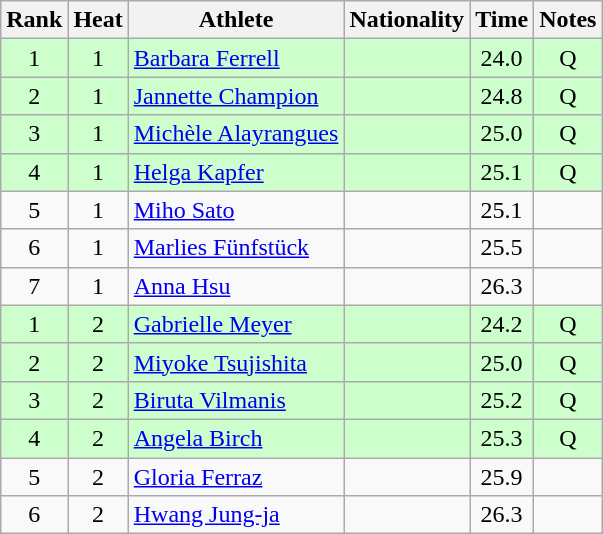<table class="wikitable sortable" style="text-align:center">
<tr>
<th>Rank</th>
<th>Heat</th>
<th>Athlete</th>
<th>Nationality</th>
<th>Time</th>
<th>Notes</th>
</tr>
<tr bgcolor=ccffcc>
<td>1</td>
<td>1</td>
<td align=left><a href='#'>Barbara Ferrell</a></td>
<td align=left></td>
<td>24.0</td>
<td>Q</td>
</tr>
<tr bgcolor=ccffcc>
<td>2</td>
<td>1</td>
<td align=left><a href='#'>Jannette Champion</a></td>
<td align=left></td>
<td>24.8</td>
<td>Q</td>
</tr>
<tr bgcolor=ccffcc>
<td>3</td>
<td>1</td>
<td align=left><a href='#'>Michèle Alayrangues</a></td>
<td align=left></td>
<td>25.0</td>
<td>Q</td>
</tr>
<tr bgcolor=ccffcc>
<td>4</td>
<td>1</td>
<td align=left><a href='#'>Helga Kapfer</a></td>
<td align=left></td>
<td>25.1</td>
<td>Q</td>
</tr>
<tr>
<td>5</td>
<td>1</td>
<td align=left><a href='#'>Miho Sato</a></td>
<td align=left></td>
<td>25.1</td>
<td></td>
</tr>
<tr>
<td>6</td>
<td>1</td>
<td align=left><a href='#'>Marlies Fünfstück</a></td>
<td align=left></td>
<td>25.5</td>
<td></td>
</tr>
<tr>
<td>7</td>
<td>1</td>
<td align=left><a href='#'>Anna Hsu</a></td>
<td align=left></td>
<td>26.3</td>
<td></td>
</tr>
<tr bgcolor=ccffcc>
<td>1</td>
<td>2</td>
<td align=left><a href='#'>Gabrielle Meyer</a></td>
<td align=left></td>
<td>24.2</td>
<td>Q</td>
</tr>
<tr bgcolor=ccffcc>
<td>2</td>
<td>2</td>
<td align=left><a href='#'>Miyoke Tsujishita</a></td>
<td align=left></td>
<td>25.0</td>
<td>Q</td>
</tr>
<tr bgcolor=ccffcc>
<td>3</td>
<td>2</td>
<td align=left><a href='#'>Biruta Vilmanis</a></td>
<td align=left></td>
<td>25.2</td>
<td>Q</td>
</tr>
<tr bgcolor=ccffcc>
<td>4</td>
<td>2</td>
<td align=left><a href='#'>Angela Birch</a></td>
<td align=left></td>
<td>25.3</td>
<td>Q</td>
</tr>
<tr>
<td>5</td>
<td>2</td>
<td align=left><a href='#'>Gloria Ferraz</a></td>
<td align=left></td>
<td>25.9</td>
<td></td>
</tr>
<tr>
<td>6</td>
<td>2</td>
<td align=left><a href='#'>Hwang Jung-ja</a></td>
<td align=left></td>
<td>26.3</td>
<td></td>
</tr>
</table>
